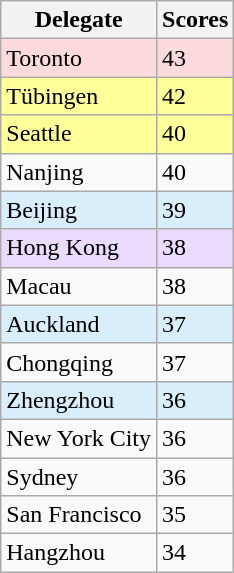<table class="wikitable sortable collapsible">
<tr>
<th>Delegate</th>
<th>Scores</th>
</tr>
<tr style="background-color:#FADADD;">
<td>Toronto</td>
<td>43</td>
</tr>
<tr style="background-color:#ffff99;">
<td>Tübingen</td>
<td>42</td>
</tr>
<tr style="background-color:#ffff99;">
<td>Seattle</td>
<td>40</td>
</tr>
<tr>
<td>Nanjing</td>
<td>40</td>
</tr>
<tr style="background-color:#d9eefb;">
<td>Beijing</td>
<td>39</td>
</tr>
<tr style="background-color:#eadafd;">
<td>Hong Kong</td>
<td>38</td>
</tr>
<tr>
<td>Macau</td>
<td>38</td>
</tr>
<tr style="background-color:#d9eefb;">
<td>Auckland</td>
<td>37</td>
</tr>
<tr>
<td>Chongqing</td>
<td>37</td>
</tr>
<tr style="background-color:#d9eefb;">
<td>Zhengzhou</td>
<td>36</td>
</tr>
<tr>
<td>New York City</td>
<td>36</td>
</tr>
<tr>
<td>Sydney</td>
<td>36</td>
</tr>
<tr>
<td>San Francisco</td>
<td>35</td>
</tr>
<tr>
<td>Hangzhou</td>
<td>34</td>
</tr>
</table>
